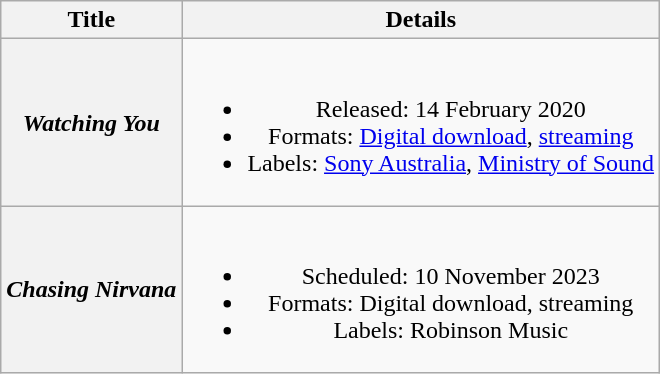<table class="wikitable plainrowheaders" style="text-align:center;">
<tr>
<th>Title</th>
<th>Details</th>
</tr>
<tr>
<th scope="row"><em>Watching You</em></th>
<td><br><ul><li>Released: 14 February 2020</li><li>Formats: <a href='#'>Digital download</a>, <a href='#'>streaming</a></li><li>Labels: <a href='#'>Sony Australia</a>, <a href='#'>Ministry of Sound</a></li></ul></td>
</tr>
<tr>
<th scope="row"><em>Chasing Nirvana</em></th>
<td><br><ul><li>Scheduled: 10 November 2023</li><li>Formats: Digital download, streaming</li><li>Labels: Robinson Music</li></ul></td>
</tr>
</table>
